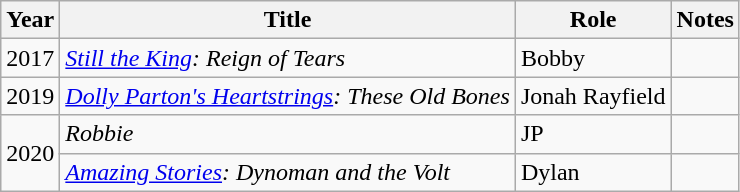<table class="wikitable sortable">
<tr>
<th>Year</th>
<th>Title</th>
<th>Role</th>
<th>Notes</th>
</tr>
<tr>
<td>2017</td>
<td><em><a href='#'>Still the King</a>: Reign of Tears</em></td>
<td>Bobby</td>
<td></td>
</tr>
<tr>
<td>2019</td>
<td><em><a href='#'>Dolly Parton's Heartstrings</a>: These Old Bones</em></td>
<td>Jonah Rayfield</td>
<td></td>
</tr>
<tr>
<td rowspan="2">2020</td>
<td><em>Robbie</em></td>
<td>JP</td>
<td></td>
</tr>
<tr>
<td><em><a href='#'>Amazing Stories</a>: Dynoman and the Volt</em></td>
<td>Dylan</td>
<td></td>
</tr>
</table>
